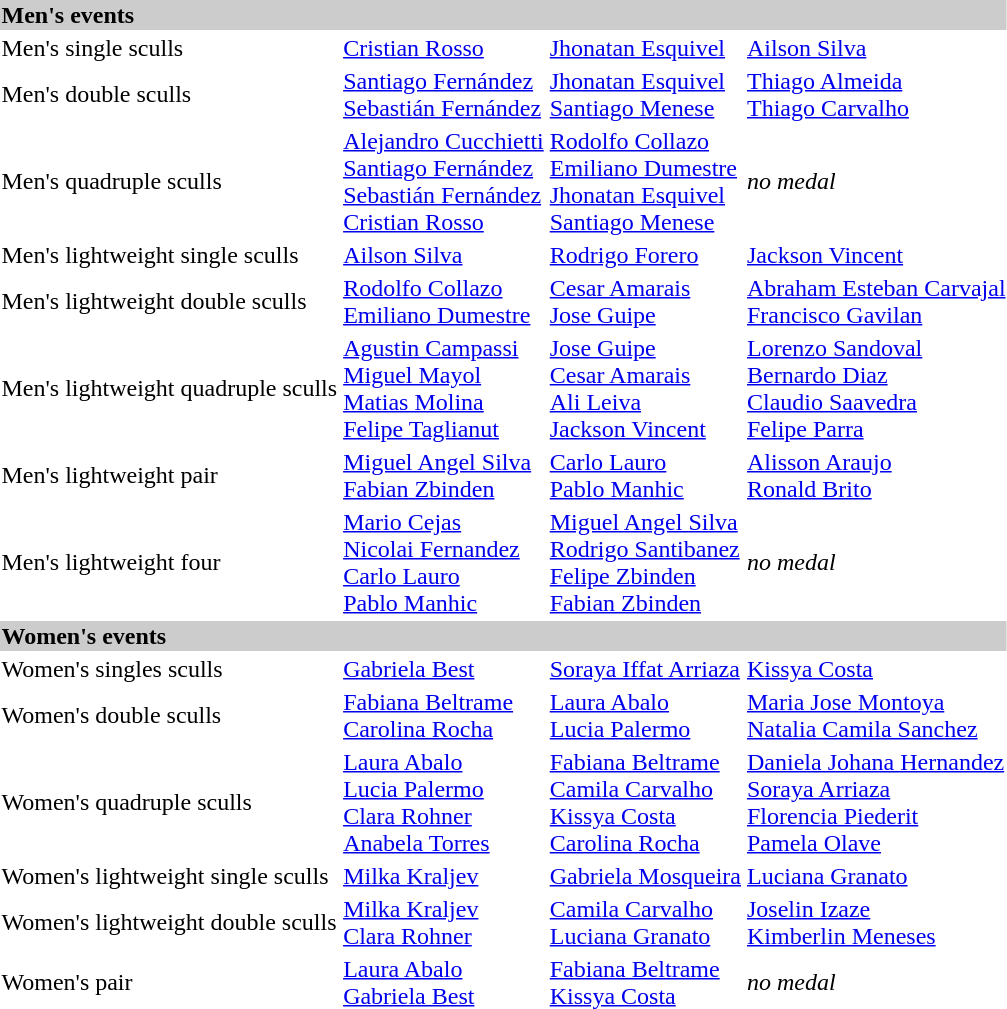<table>
<tr bgcolor="#cccccc">
<td colspan=4><strong>Men's events</strong></td>
</tr>
<tr>
<td>Men's single sculls<br></td>
<td><a href='#'>Cristian Rosso</a><br><em></em></td>
<td><a href='#'>Jhonatan Esquivel</a><br><em></em></td>
<td><a href='#'>Ailson Silva</a><br><em></em></td>
</tr>
<tr>
<td>Men's double sculls<br></td>
<td><a href='#'>Santiago Fernández</a><br><a href='#'>Sebastián Fernández</a><br><em></em></td>
<td><a href='#'>Jhonatan Esquivel</a><br><a href='#'>Santiago Menese</a><br><em></em></td>
<td><a href='#'>Thiago Almeida</a><br><a href='#'>Thiago Carvalho</a><br><em></em></td>
</tr>
<tr>
<td>Men's quadruple sculls<br></td>
<td><a href='#'>Alejandro Cucchietti</a><br><a href='#'>Santiago Fernández</a><br><a href='#'>Sebastián Fernández</a><br><a href='#'>Cristian Rosso</a><br><em></em></td>
<td><a href='#'>Rodolfo Collazo</a><br><a href='#'>Emiliano Dumestre</a><br><a href='#'>Jhonatan Esquivel</a><br><a href='#'>Santiago Menese</a><br><em></em></td>
<td><em>no medal</em></td>
</tr>
<tr>
<td>Men's lightweight single sculls<br></td>
<td><a href='#'>Ailson Silva</a><br><em></em></td>
<td><a href='#'>Rodrigo Forero</a><br><em></em></td>
<td><a href='#'>Jackson Vincent</a><br><em></em></td>
</tr>
<tr>
<td>Men's lightweight double sculls<br></td>
<td><a href='#'>Rodolfo Collazo</a><br><a href='#'>Emiliano Dumestre</a><br><em></em></td>
<td><a href='#'>Cesar Amarais</a><br><a href='#'>Jose Guipe</a><br><em></em></td>
<td><a href='#'>Abraham Esteban Carvajal</a><br><a href='#'>Francisco Gavilan</a><br><em></em></td>
</tr>
<tr>
<td>Men's lightweight quadruple sculls<br></td>
<td><a href='#'>Agustin Campassi</a><br><a href='#'>Miguel Mayol</a><br><a href='#'>Matias Molina</a><br><a href='#'>Felipe Taglianut</a><br><em></em></td>
<td><a href='#'>Jose Guipe</a><br><a href='#'>Cesar Amarais</a><br><a href='#'>Ali Leiva</a><br><a href='#'>Jackson Vincent</a><br><em></em></td>
<td><a href='#'>Lorenzo Sandoval</a><br><a href='#'>Bernardo Diaz</a><br><a href='#'>Claudio Saavedra</a><br><a href='#'>Felipe Parra</a><br><em></em></td>
</tr>
<tr>
<td>Men's lightweight pair<br></td>
<td><a href='#'>Miguel Angel Silva</a><br><a href='#'>Fabian Zbinden</a><br><em></em></td>
<td><a href='#'>Carlo Lauro</a><br><a href='#'>Pablo Manhic</a><br><em></em></td>
<td><a href='#'>Alisson Araujo</a><br><a href='#'>Ronald Brito</a><br><em></em></td>
</tr>
<tr>
<td>Men's lightweight four<br></td>
<td><a href='#'>Mario Cejas</a><br><a href='#'>Nicolai Fernandez</a><br><a href='#'>Carlo Lauro</a><br><a href='#'>Pablo Manhic</a><br><em></em></td>
<td><a href='#'>Miguel Angel Silva</a><br><a href='#'>Rodrigo Santibanez</a><br><a href='#'>Felipe Zbinden</a><br><a href='#'>Fabian Zbinden</a><br><em></em></td>
<td><em>no medal</em></td>
</tr>
<tr bgcolor="#cccccc">
<td colspan=4><strong>Women's events</strong></td>
</tr>
<tr>
<td>Women's singles sculls<br></td>
<td><a href='#'>Gabriela Best</a><br><em></em></td>
<td><a href='#'>Soraya Iffat Arriaza</a><br><em></em></td>
<td><a href='#'>Kissya Costa</a><br><em></em></td>
</tr>
<tr>
<td>Women's double sculls<br></td>
<td><a href='#'>Fabiana Beltrame</a><br><a href='#'>Carolina Rocha</a><br><em></em></td>
<td><a href='#'>Laura Abalo</a><br><a href='#'>Lucia Palermo</a><br><em></em></td>
<td><a href='#'>Maria Jose Montoya</a><br><a href='#'>Natalia Camila Sanchez</a><br><em></em></td>
</tr>
<tr>
<td>Women's quadruple sculls<br></td>
<td><a href='#'>Laura Abalo</a><br><a href='#'>Lucia Palermo</a><br><a href='#'>Clara Rohner</a><br><a href='#'>Anabela Torres</a><br><em></em></td>
<td><a href='#'>Fabiana Beltrame</a><br><a href='#'>Camila Carvalho</a><br><a href='#'>Kissya Costa</a><br><a href='#'>Carolina Rocha</a><br><em></em></td>
<td><a href='#'>Daniela Johana Hernandez</a><br><a href='#'>Soraya Arriaza</a><br><a href='#'>Florencia Piederit</a><br><a href='#'>Pamela Olave</a><br><em></em></td>
</tr>
<tr>
<td>Women's lightweight single sculls<br></td>
<td><a href='#'>Milka Kraljev</a><br><em></em></td>
<td><a href='#'>Gabriela Mosqueira</a><br><em></em></td>
<td><a href='#'>Luciana Granato</a><br><em></em></td>
</tr>
<tr>
<td>Women's lightweight double sculls<br></td>
<td><a href='#'>Milka Kraljev</a><br><a href='#'>Clara Rohner</a><br><em></em></td>
<td><a href='#'>Camila Carvalho</a><br><a href='#'>Luciana Granato</a><br><em></em></td>
<td><a href='#'>Joselin Izaze</a><br><a href='#'>Kimberlin Meneses</a><br><em></em></td>
</tr>
<tr>
<td>Women's pair<br></td>
<td><a href='#'>Laura Abalo</a><br><a href='#'>Gabriela Best</a><br><em></em></td>
<td><a href='#'>Fabiana Beltrame</a><br><a href='#'>Kissya Costa</a><br><em></em></td>
<td><em>no medal</em></td>
</tr>
</table>
